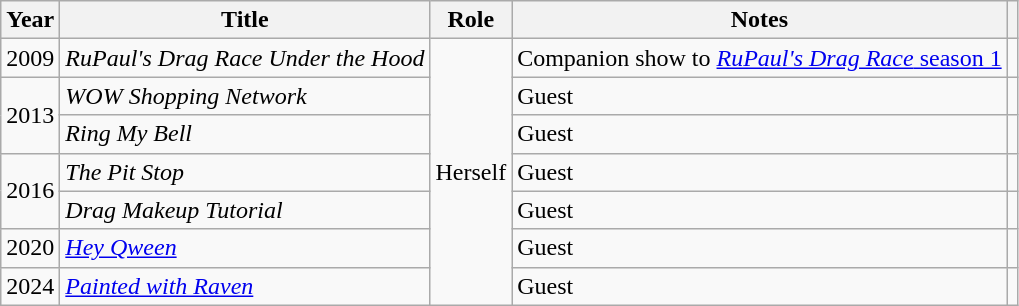<table class="wikitable">
<tr>
<th>Year</th>
<th>Title</th>
<th>Role</th>
<th>Notes</th>
<th></th>
</tr>
<tr>
<td>2009</td>
<td><em>RuPaul's Drag Race Under the Hood</em></td>
<td rowspan="7">Herself</td>
<td>Companion show to <a href='#'><em>RuPaul's Drag Race</em> season 1</a></td>
<td></td>
</tr>
<tr>
<td rowspan="2">2013</td>
<td><em>WOW Shopping Network</em></td>
<td>Guest</td>
<td></td>
</tr>
<tr>
<td><em>Ring My Bell</em></td>
<td>Guest</td>
<td></td>
</tr>
<tr>
<td rowspan="2">2016</td>
<td><em>The Pit Stop</em></td>
<td>Guest</td>
<td></td>
</tr>
<tr>
<td><em>Drag Makeup Tutorial</em></td>
<td>Guest</td>
<td></td>
</tr>
<tr>
<td>2020</td>
<td><em><a href='#'>Hey Qween</a></em></td>
<td>Guest</td>
<td></td>
</tr>
<tr>
<td>2024</td>
<td><em><a href='#'>Painted with Raven</a></em></td>
<td>Guest</td>
<td></td>
</tr>
</table>
